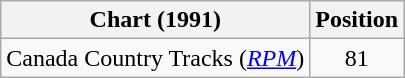<table class="wikitable sortable">
<tr>
<th scope="col">Chart (1991)</th>
<th scope="col">Position</th>
</tr>
<tr>
<td>Canada Country Tracks (<em><a href='#'>RPM</a></em>)</td>
<td align="center">81</td>
</tr>
</table>
